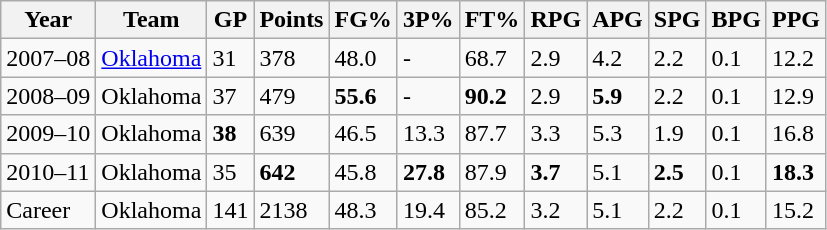<table class="wikitable">
<tr>
<th>Year</th>
<th>Team</th>
<th>GP</th>
<th>Points</th>
<th>FG%</th>
<th>3P%</th>
<th>FT%</th>
<th>RPG</th>
<th>APG</th>
<th>SPG</th>
<th>BPG</th>
<th>PPG</th>
</tr>
<tr>
<td>2007–08</td>
<td><a href='#'>Oklahoma</a></td>
<td>31</td>
<td>378</td>
<td>48.0</td>
<td>-</td>
<td>68.7</td>
<td>2.9</td>
<td>4.2</td>
<td>2.2</td>
<td>0.1</td>
<td>12.2</td>
</tr>
<tr>
<td>2008–09</td>
<td>Oklahoma</td>
<td>37</td>
<td>479</td>
<td><strong>55.6</strong></td>
<td>-</td>
<td><strong>90.2</strong></td>
<td>2.9</td>
<td><strong>5.9</strong></td>
<td>2.2</td>
<td>0.1</td>
<td>12.9</td>
</tr>
<tr>
<td>2009–10</td>
<td>Oklahoma</td>
<td><strong>38</strong></td>
<td>639</td>
<td>46.5</td>
<td>13.3</td>
<td>87.7</td>
<td>3.3</td>
<td>5.3</td>
<td>1.9</td>
<td>0.1</td>
<td>16.8</td>
</tr>
<tr>
<td>2010–11</td>
<td>Oklahoma</td>
<td>35</td>
<td><strong>642</strong></td>
<td>45.8</td>
<td><strong>27.8</strong></td>
<td>87.9</td>
<td><strong>3.7</strong></td>
<td>5.1</td>
<td><strong>2.5</strong></td>
<td>0.1</td>
<td><strong>18.3</strong></td>
</tr>
<tr>
<td>Career</td>
<td>Oklahoma</td>
<td>141</td>
<td>2138</td>
<td>48.3</td>
<td>19.4</td>
<td>85.2</td>
<td>3.2</td>
<td>5.1</td>
<td>2.2</td>
<td>0.1</td>
<td>15.2</td>
</tr>
</table>
